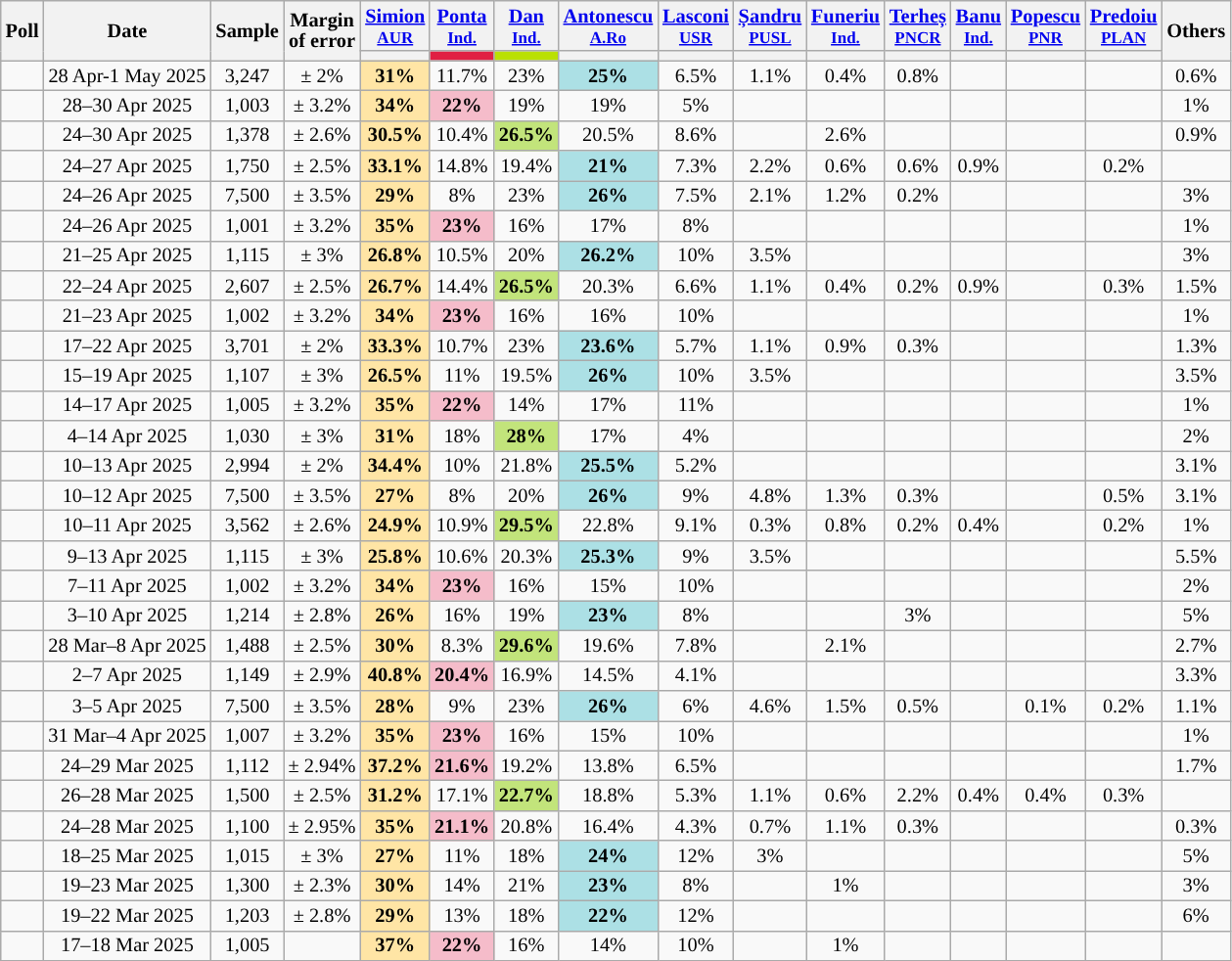<table class="wikitable" style="text-align:center;font-size:85%;line-height:14px;">
<tr>
<th rowspan="2">Poll</th>
<th rowspan="2">Date</th>
<th rowspan="2" style="width:35px;">Sample</th>
<th rowspan="2" style="width:35px;">Margin of error</th>
<th class="unsortable" style="width:20px;"><a href='#'>Simion</a><br><small><a href='#'>AUR</a></small></th>
<th class="unsortable" style="width:20px;"><a href='#'>Ponta</a><br><small><a href='#'>Ind.</a></small></th>
<th class="unsortable" style="width:20px;"><a href='#'>Dan</a><br><small><a href='#'>Ind.</a></small></th>
<th class="unsortable" style="width:20px;"><a href='#'>Antonescu</a><br><small><a href='#'>A.Ro</a></small></th>
<th class="unsortable" style="width:20px;"><a href='#'>Lasconi</a><br><small><a href='#'>USR</a></small></th>
<th class="unsortable" style="width:20px;"><a href='#'>Șandru</a><br><small><a href='#'>PUSL</a></small></th>
<th class="unsortable" style="width:20px;"><a href='#'>Funeriu</a><br><small><a href='#'>Ind.</a></small></th>
<th class="unsortable" style="width:20px;"><a href='#'>Terheș</a><br><small><a href='#'>PNCR</a></small></th>
<th class="unsortable" style="width:20px;"><a href='#'>Banu</a><br><small><a href='#'>Ind.</a></small></th>
<th class="unsortable" style="width:20px;"><a href='#'>Popescu</a><br><small><a href='#'>PNR</a></small></th>
<th class="unsortable" style="width:20px;"><a href='#'>Predoiu</a><br><small><a href='#'>PLAN</a></small></th>
<th rowspan="2" class="unsortable" style="width:20px;">Others</th>
</tr>
<tr>
<th style="background:"></th>
<th style="background:#E02043; "></th>
<th style="background:#BAE002; "></th>
<th style="background:"></th>
<th style="background:"></th>
<th style="background:"></th>
<th style="background:"></th>
<th style="background:"></th>
<th style="background:"></th>
<th style="background:"></th>
<th style="background:"></th>
</tr>
<tr>
<td></td>
<td>28 Apr-1 May 2025</td>
<td>3,247</td>
<td>± 2%</td>
<td style="background:#ffe5a5;"><strong>31%</strong></td>
<td>11.7%</td>
<td>23%</td>
<td style="background:#ACE0E5;"><strong>25%</strong></td>
<td>6.5%</td>
<td>1.1%</td>
<td>0.4%</td>
<td>0.8%</td>
<td></td>
<td></td>
<td></td>
<td>0.6%</td>
</tr>
<tr>
<td></td>
<td>28–30 Apr 2025</td>
<td>1,003</td>
<td>± 3.2%</td>
<td style="background:#ffe5a5;"><strong>34%</strong></td>
<td style="background:#f5bcca;"><strong>22%</strong></td>
<td>19%</td>
<td>19%</td>
<td>5%</td>
<td></td>
<td></td>
<td></td>
<td></td>
<td></td>
<td></td>
<td>1%</td>
</tr>
<tr>
<td></td>
<td>24–30 Apr 2025</td>
<td>1,378</td>
<td>± 2.6%</td>
<td style="background:#ffe5a5;"><strong>30.5%</strong></td>
<td>10.4%</td>
<td style="background:#C2E47B;"><strong>26.5%</strong></td>
<td>20.5%</td>
<td>8.6%</td>
<td></td>
<td>2.6%</td>
<td></td>
<td></td>
<td></td>
<td></td>
<td>0.9%</td>
</tr>
<tr>
<td></td>
<td>24–27 Apr 2025</td>
<td>1,750</td>
<td>± 2.5%</td>
<td style="background:#ffe5a5;"><strong>33.1%</strong></td>
<td>14.8%</td>
<td>19.4%</td>
<td style="background:#ACE0E5;"><strong>21%</strong></td>
<td>7.3%</td>
<td>2.2%</td>
<td>0.6%</td>
<td>0.6%</td>
<td>0.9%</td>
<td></td>
<td>0.2%</td>
<td></td>
</tr>
<tr>
<td></td>
<td>24–26 Apr 2025</td>
<td>7,500</td>
<td>± 3.5%</td>
<td style="background:#ffe5a5;"><strong>29%</strong></td>
<td>8%</td>
<td>23%</td>
<td style="background:#ACE0E5;"><strong>26%</strong></td>
<td>7.5%</td>
<td>2.1%</td>
<td>1.2%</td>
<td>0.2%</td>
<td></td>
<td></td>
<td></td>
<td>3%</td>
</tr>
<tr>
<td></td>
<td>24–26 Apr 2025</td>
<td>1,001</td>
<td>± 3.2%</td>
<td style="background:#ffe5a5;"><strong>35%</strong></td>
<td style="background:#f5bcca;"><strong>23%</strong></td>
<td>16%</td>
<td>17%</td>
<td>8%</td>
<td></td>
<td></td>
<td></td>
<td></td>
<td></td>
<td></td>
<td>1%</td>
</tr>
<tr>
<td></td>
<td>21–25 Apr 2025</td>
<td>1,115</td>
<td>± 3%</td>
<td style="background:#ffe5a5;"><strong>26.8%</strong></td>
<td>10.5%</td>
<td>20%</td>
<td style="background:#ACE0E5;"><strong>26.2%</strong></td>
<td>10%</td>
<td>3.5%</td>
<td></td>
<td></td>
<td></td>
<td></td>
<td></td>
<td>3%</td>
</tr>
<tr>
<td></td>
<td>22–24 Apr 2025</td>
<td>2,607</td>
<td>± 2.5%</td>
<td style="background:#ffe5a5;"><strong>26.7%</strong></td>
<td>14.4%</td>
<td style="background:#C2E47B;"><strong>26.5%</strong></td>
<td>20.3%</td>
<td>6.6%</td>
<td>1.1%</td>
<td>0.4%</td>
<td>0.2%</td>
<td>0.9%</td>
<td></td>
<td>0.3%</td>
<td>1.5%</td>
</tr>
<tr>
<td></td>
<td>21–23 Apr 2025</td>
<td>1,002</td>
<td>± 3.2%</td>
<td style="background:#ffe5a5;"><strong>34%</strong></td>
<td style="background:#f5bcca;"><strong>23%</strong></td>
<td>16%</td>
<td>16%</td>
<td>10%</td>
<td></td>
<td></td>
<td></td>
<td></td>
<td></td>
<td></td>
<td>1%</td>
</tr>
<tr>
<td></td>
<td>17–22 Apr 2025</td>
<td>3,701</td>
<td>± 2%</td>
<td style="background:#ffe5a5;"><strong>33.3%</strong></td>
<td>10.7%</td>
<td>23%</td>
<td style="background:#ACE0E5;"><strong>23.6%</strong></td>
<td>5.7%</td>
<td>1.1%</td>
<td>0.9%</td>
<td>0.3%</td>
<td></td>
<td></td>
<td></td>
<td>1.3%</td>
</tr>
<tr>
<td></td>
<td>15–19 Apr 2025</td>
<td>1,107</td>
<td>± 3%</td>
<td style="background:#ffe5a5;"><strong>26.5%</strong></td>
<td>11%</td>
<td>19.5%</td>
<td style="background:#ACE0E5;"><strong>26%</strong></td>
<td>10%</td>
<td>3.5%</td>
<td></td>
<td></td>
<td></td>
<td></td>
<td></td>
<td>3.5%</td>
</tr>
<tr>
<td></td>
<td>14–17 Apr 2025</td>
<td>1,005</td>
<td>± 3.2%</td>
<td style="background:#ffe5a5;"><strong>35%</strong></td>
<td style="background:#f5bcca;"><strong>22%</strong></td>
<td>14%</td>
<td>17%</td>
<td>11%</td>
<td></td>
<td></td>
<td></td>
<td></td>
<td></td>
<td></td>
<td>1%</td>
</tr>
<tr>
<td></td>
<td>4–14 Apr 2025</td>
<td>1,030</td>
<td>± 3%</td>
<td style="background:#ffe5a5;"><strong>31%</strong></td>
<td>18%</td>
<td style="background:#C2E47B;"><strong>28%</strong></td>
<td>17%</td>
<td>4%</td>
<td></td>
<td></td>
<td></td>
<td></td>
<td></td>
<td></td>
<td>2%</td>
</tr>
<tr>
<td></td>
<td>10–13 Apr 2025</td>
<td>2,994</td>
<td>± 2%</td>
<td style="background:#ffe5a5;"><strong>34.4%</strong></td>
<td>10%</td>
<td>21.8%</td>
<td style="background:#ACE0E5;"><strong>25.5%</strong></td>
<td>5.2%</td>
<td></td>
<td></td>
<td></td>
<td></td>
<td></td>
<td></td>
<td>3.1%</td>
</tr>
<tr>
<td></td>
<td>10–12 Apr 2025</td>
<td>7,500</td>
<td>± 3.5%</td>
<td style="background:#ffe5a5;"><strong>27%</strong></td>
<td>8%</td>
<td>20%</td>
<td style="background:#ACE0E5;"><strong>26%</strong></td>
<td>9%</td>
<td>4.8%</td>
<td>1.3%</td>
<td>0.3%</td>
<td></td>
<td></td>
<td>0.5%</td>
<td>3.1%</td>
</tr>
<tr>
<td></td>
<td>10–11 Apr 2025</td>
<td>3,562</td>
<td>± 2.6%</td>
<td style="background:#ffe5a5;"><strong>24.9%</strong></td>
<td>10.9%</td>
<td style="background:#C2E47B;"><strong>29.5%</strong></td>
<td>22.8%</td>
<td>9.1%</td>
<td>0.3%</td>
<td>0.8%</td>
<td>0.2%</td>
<td>0.4%</td>
<td></td>
<td>0.2%</td>
<td>1%</td>
</tr>
<tr>
<td></td>
<td>9–13 Apr 2025</td>
<td>1,115</td>
<td>± 3%</td>
<td style="background:#ffe5a5;"><strong>25.8%</strong></td>
<td>10.6%</td>
<td>20.3%</td>
<td style="background:#ACE0E5;"><strong>25.3%</strong></td>
<td>9%</td>
<td>3.5%</td>
<td></td>
<td></td>
<td></td>
<td></td>
<td></td>
<td>5.5%</td>
</tr>
<tr>
<td></td>
<td>7–11 Apr 2025</td>
<td>1,002</td>
<td>± 3.2%</td>
<td style="background:#ffe5a5;"><strong>34%</strong></td>
<td style="background:#f5bcca;"><strong>23%</strong></td>
<td>16%</td>
<td>15%</td>
<td>10%</td>
<td></td>
<td></td>
<td></td>
<td></td>
<td></td>
<td></td>
<td>2%</td>
</tr>
<tr>
<td></td>
<td>3–10 Apr 2025</td>
<td>1,214</td>
<td>± 2.8%</td>
<td style="background:#ffe5a5;"><strong>26%</strong></td>
<td>16%</td>
<td>19%</td>
<td style="background:#ACE0E5;"><strong>23%</strong></td>
<td>8%</td>
<td></td>
<td></td>
<td>3%</td>
<td></td>
<td></td>
<td></td>
<td>5%</td>
</tr>
<tr>
<td></td>
<td>28 Mar–8 Apr 2025</td>
<td>1,488</td>
<td>± 2.5%</td>
<td style="background:#ffe5a5;"><strong>30%</strong></td>
<td>8.3%</td>
<td style="background:#C2E47B;"><strong>29.6%</strong></td>
<td>19.6%</td>
<td>7.8%</td>
<td></td>
<td>2.1%</td>
<td></td>
<td></td>
<td></td>
<td></td>
<td>2.7%</td>
</tr>
<tr>
<td></td>
<td>2–7 Apr 2025</td>
<td>1,149</td>
<td>± 2.9%</td>
<td style="background:#ffe5a5;"><strong>40.8%</strong></td>
<td style="background:#f5bcca;"><strong>20.4%</strong></td>
<td>16.9%</td>
<td>14.5%</td>
<td>4.1%</td>
<td></td>
<td></td>
<td></td>
<td></td>
<td></td>
<td></td>
<td>3.3%</td>
</tr>
<tr>
<td></td>
<td>3–5 Apr 2025</td>
<td>7,500</td>
<td>± 3.5%</td>
<td style="background:#ffe5a5;"><strong>28%</strong></td>
<td>9%</td>
<td>23%</td>
<td style="background:#ACE0E5;"><strong>26%</strong></td>
<td>6%</td>
<td>4.6%</td>
<td>1.5%</td>
<td>0.5%</td>
<td></td>
<td>0.1%</td>
<td>0.2%</td>
<td>1.1%</td>
</tr>
<tr>
<td></td>
<td>31 Mar–4 Apr 2025</td>
<td>1,007</td>
<td>± 3.2%</td>
<td style="background:#ffe5a5;"><strong>35%</strong></td>
<td style="background:#f5bcca;"><strong>23%</strong></td>
<td>16%</td>
<td>15%</td>
<td>10%</td>
<td></td>
<td></td>
<td></td>
<td></td>
<td></td>
<td></td>
<td>1%</td>
</tr>
<tr>
<td></td>
<td>24–29 Mar 2025</td>
<td>1,112</td>
<td>± 2.94%</td>
<td style="background:#ffe5a5;"><strong>37.2%</strong></td>
<td style="background:#f5bcca;"><strong>21.6%</strong></td>
<td>19.2%</td>
<td>13.8%</td>
<td>6.5%</td>
<td></td>
<td></td>
<td></td>
<td></td>
<td></td>
<td></td>
<td>1.7%</td>
</tr>
<tr>
<td></td>
<td>26–28 Mar 2025</td>
<td>1,500</td>
<td>± 2.5%</td>
<td style="background:#ffe5a5;"><strong>31.2%</strong></td>
<td>17.1%</td>
<td style="background:#C2E47B;"><strong>22.7%</strong></td>
<td>18.8%</td>
<td>5.3%</td>
<td>1.1%</td>
<td>0.6%</td>
<td>2.2%</td>
<td>0.4%</td>
<td>0.4%</td>
<td>0.3%</td>
<td></td>
</tr>
<tr>
<td></td>
<td>24–28 Mar 2025</td>
<td>1,100</td>
<td>± 2.95%</td>
<td style="background:#ffe5a5;"><strong>35%</strong></td>
<td style="background:#f5bcca;"><strong>21.1%</strong></td>
<td>20.8%</td>
<td>16.4%</td>
<td>4.3%</td>
<td>0.7%</td>
<td>1.1%</td>
<td>0.3%</td>
<td></td>
<td></td>
<td></td>
<td>0.3%</td>
</tr>
<tr>
<td></td>
<td>18–25 Mar 2025</td>
<td>1,015</td>
<td>± 3%</td>
<td style="background:#ffe5a5;"><strong>27%</strong></td>
<td>11%</td>
<td>18%</td>
<td style="background:#ACE0E5;"><strong>24%</strong></td>
<td>12%</td>
<td>3%</td>
<td></td>
<td></td>
<td></td>
<td></td>
<td></td>
<td>5%</td>
</tr>
<tr>
<td></td>
<td>19–23 Mar 2025</td>
<td>1,300</td>
<td>± 2.3%</td>
<td style="background:#ffe5a5;"><strong>30%</strong></td>
<td>14%</td>
<td>21%</td>
<td style="background:#ACE0E5;"><strong>23%</strong></td>
<td>8%</td>
<td></td>
<td>1%</td>
<td></td>
<td></td>
<td></td>
<td></td>
<td>3%</td>
</tr>
<tr>
<td></td>
<td>19–22 Mar 2025</td>
<td>1,203</td>
<td>± 2.8%</td>
<td style="background:#ffe5a5;"><strong>29%</strong></td>
<td>13%</td>
<td>18%</td>
<td style="background:#ACE0E5;"><strong>22%</strong></td>
<td>12%</td>
<td></td>
<td></td>
<td></td>
<td></td>
<td></td>
<td></td>
<td>6%</td>
</tr>
<tr>
<td></td>
<td>17–18 Mar 2025</td>
<td>1,005</td>
<td></td>
<td style="background:#ffe5a5;"><strong>37%</strong></td>
<td style="background:#f5bcca;"><strong>22%</strong></td>
<td>16%</td>
<td>14%</td>
<td>10%</td>
<td></td>
<td>1%</td>
<td></td>
<td></td>
<td></td>
<td></td>
<td></td>
</tr>
</table>
